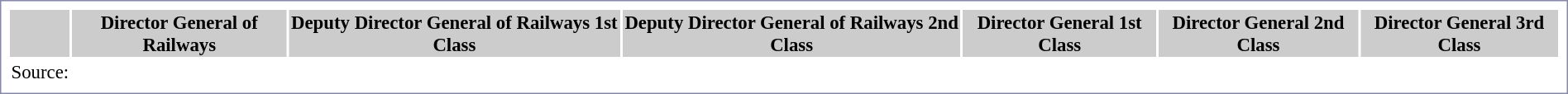<table style="width:100%; border:1px solid #8888aa; background:#fff; padding:5px; font-size:95%; margin:0 12px 12px 0; text-align:center;">
<tr style="background:#ccc;">
<th></th>
<th colspan="1">Director General of Railways</th>
<th colspan="1">Deputy Director General of Railways 1st Class</th>
<th colspan="1">Deputy Director General of Railways 2nd Class</th>
<th colspan="1">Director General 1st Class</th>
<th colspan="1">Director General 2nd Class</th>
<th colspan="1">Director General 3rd Class</th>
</tr>
<tr style="text-align:center;">
<td>Source:</td>
<td></td>
<td></td>
<td></td>
<td></td>
<td></td>
<td></td>
</tr>
</table>
